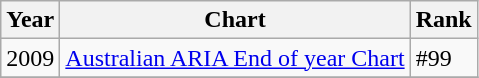<table class="wikitable">
<tr>
<th>Year</th>
<th>Chart</th>
<th>Rank</th>
</tr>
<tr>
<td>2009</td>
<td><a href='#'>Australian ARIA End of year Chart</a></td>
<td>#99</td>
</tr>
<tr>
</tr>
</table>
